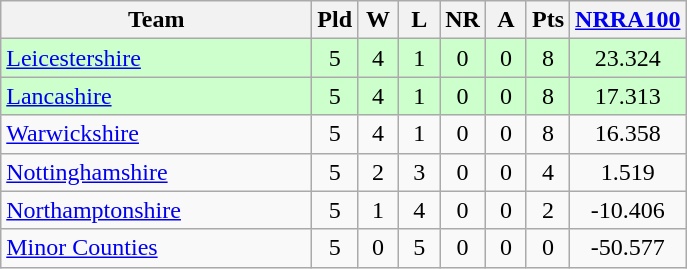<table class="wikitable" style="text-align: center;">
<tr>
<th width=200>Team</th>
<th width=20>Pld</th>
<th width=20>W</th>
<th width=20>L</th>
<th width=20>NR</th>
<th width=20>A</th>
<th width=20>Pts</th>
<th width=60><a href='#'>NRRA100</a></th>
</tr>
<tr bgcolor="#ccffcc">
<td align=left><a href='#'>Leicestershire</a></td>
<td>5</td>
<td>4</td>
<td>1</td>
<td>0</td>
<td>0</td>
<td>8</td>
<td>23.324</td>
</tr>
<tr bgcolor="#ccffcc">
<td align=left><a href='#'>Lancashire</a></td>
<td>5</td>
<td>4</td>
<td>1</td>
<td>0</td>
<td>0</td>
<td>8</td>
<td>17.313</td>
</tr>
<tr>
<td align=left><a href='#'>Warwickshire</a></td>
<td>5</td>
<td>4</td>
<td>1</td>
<td>0</td>
<td>0</td>
<td>8</td>
<td>16.358</td>
</tr>
<tr>
<td align=left><a href='#'>Nottinghamshire</a></td>
<td>5</td>
<td>2</td>
<td>3</td>
<td>0</td>
<td>0</td>
<td>4</td>
<td>1.519</td>
</tr>
<tr>
<td align=left><a href='#'>Northamptonshire</a></td>
<td>5</td>
<td>1</td>
<td>4</td>
<td>0</td>
<td>0</td>
<td>2</td>
<td>-10.406</td>
</tr>
<tr>
<td align=left><a href='#'>Minor Counties</a></td>
<td>5</td>
<td>0</td>
<td>5</td>
<td>0</td>
<td>0</td>
<td>0</td>
<td>-50.577</td>
</tr>
</table>
